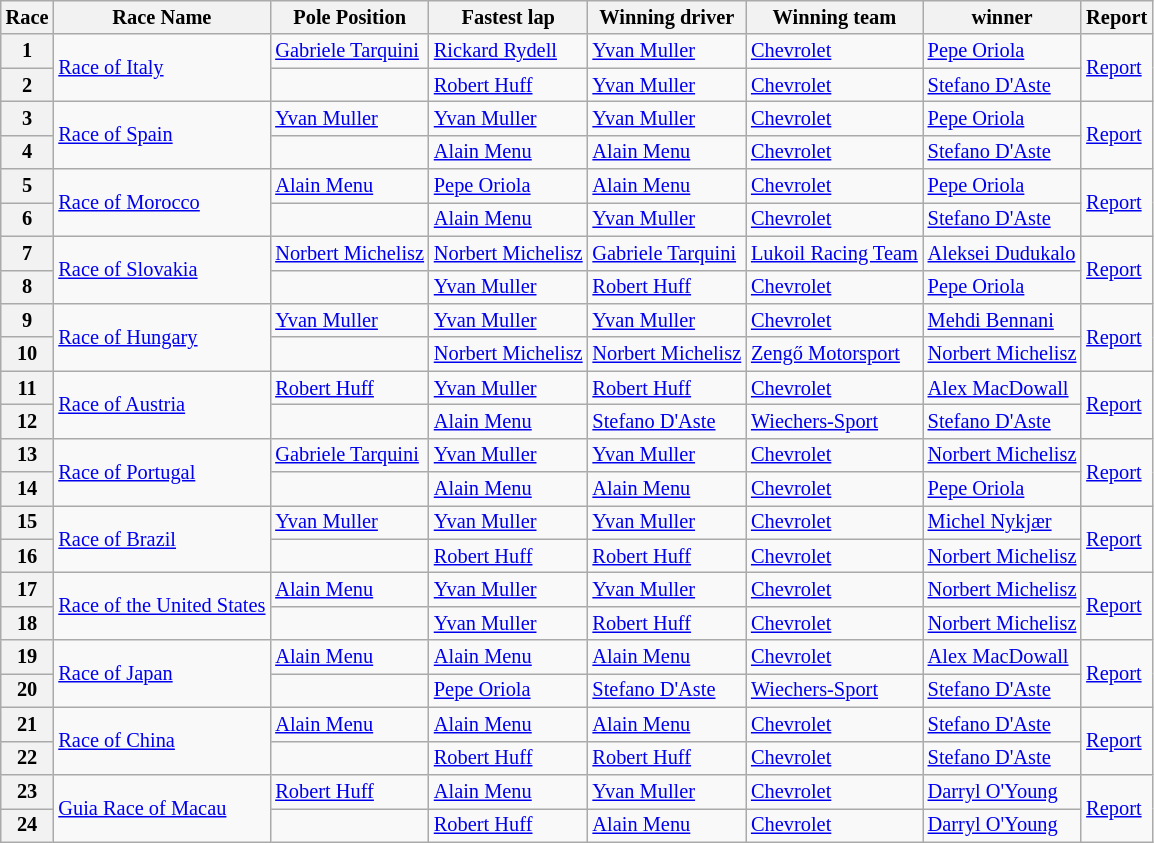<table class="wikitable" style="font-size: 85%">
<tr>
<th>Race</th>
<th nowrap>Race Name</th>
<th nowrap>Pole Position</th>
<th nowrap>Fastest lap</th>
<th nowrap>Winning driver</th>
<th nowrap>Winning team</th>
<th nowrap> winner</th>
<th>Report</th>
</tr>
<tr>
<th>1</th>
<td rowspan=2> <a href='#'>Race of Italy</a></td>
<td> <a href='#'>Gabriele Tarquini</a></td>
<td> <a href='#'>Rickard Rydell</a></td>
<td> <a href='#'>Yvan Muller</a></td>
<td> <a href='#'>Chevrolet</a></td>
<td> <a href='#'>Pepe Oriola</a></td>
<td rowspan=2><a href='#'>Report</a></td>
</tr>
<tr>
<th>2</th>
<td></td>
<td> <a href='#'>Robert Huff</a></td>
<td> <a href='#'>Yvan Muller</a></td>
<td> <a href='#'>Chevrolet</a></td>
<td> <a href='#'>Stefano D'Aste</a></td>
</tr>
<tr>
<th>3</th>
<td rowspan=2> <a href='#'>Race of Spain</a></td>
<td> <a href='#'>Yvan Muller</a></td>
<td> <a href='#'>Yvan Muller</a></td>
<td> <a href='#'>Yvan Muller</a></td>
<td> <a href='#'>Chevrolet</a></td>
<td> <a href='#'>Pepe Oriola</a></td>
<td rowspan=2><a href='#'>Report</a></td>
</tr>
<tr>
<th>4</th>
<td></td>
<td> <a href='#'>Alain Menu</a></td>
<td> <a href='#'>Alain Menu</a></td>
<td> <a href='#'>Chevrolet</a></td>
<td> <a href='#'>Stefano D'Aste</a></td>
</tr>
<tr>
<th>5</th>
<td rowspan=2> <a href='#'>Race of Morocco</a></td>
<td> <a href='#'>Alain Menu</a></td>
<td> <a href='#'>Pepe Oriola</a></td>
<td> <a href='#'>Alain Menu</a></td>
<td> <a href='#'>Chevrolet</a></td>
<td> <a href='#'>Pepe Oriola</a></td>
<td rowspan=2><a href='#'>Report</a></td>
</tr>
<tr>
<th>6</th>
<td></td>
<td> <a href='#'>Alain Menu</a></td>
<td> <a href='#'>Yvan Muller</a></td>
<td> <a href='#'>Chevrolet</a></td>
<td> <a href='#'>Stefano D'Aste</a></td>
</tr>
<tr>
<th>7</th>
<td rowspan=2> <a href='#'>Race of Slovakia</a></td>
<td nowrap> <a href='#'>Norbert Michelisz</a></td>
<td nowrap> <a href='#'>Norbert Michelisz</a></td>
<td nowrap> <a href='#'>Gabriele Tarquini</a></td>
<td nowrap> <a href='#'>Lukoil Racing Team</a></td>
<td nowrap> <a href='#'>Aleksei Dudukalo</a></td>
<td rowspan=2><a href='#'>Report</a></td>
</tr>
<tr>
<th>8</th>
<td></td>
<td> <a href='#'>Yvan Muller</a></td>
<td> <a href='#'>Robert Huff</a></td>
<td> <a href='#'>Chevrolet</a></td>
<td> <a href='#'>Pepe Oriola</a></td>
</tr>
<tr>
<th>9</th>
<td rowspan=2> <a href='#'>Race of Hungary</a></td>
<td> <a href='#'>Yvan Muller</a></td>
<td> <a href='#'>Yvan Muller</a></td>
<td> <a href='#'>Yvan Muller</a></td>
<td> <a href='#'>Chevrolet</a></td>
<td> <a href='#'>Mehdi Bennani</a></td>
<td rowspan=2><a href='#'>Report</a></td>
</tr>
<tr>
<th>10</th>
<td></td>
<td> <a href='#'>Norbert Michelisz</a></td>
<td> <a href='#'>Norbert Michelisz</a></td>
<td> <a href='#'>Zengő Motorsport</a></td>
<td> <a href='#'>Norbert Michelisz</a></td>
</tr>
<tr>
<th>11</th>
<td rowspan=2> <a href='#'>Race of Austria</a></td>
<td> <a href='#'>Robert Huff</a></td>
<td> <a href='#'>Yvan Muller</a></td>
<td> <a href='#'>Robert Huff</a></td>
<td> <a href='#'>Chevrolet</a></td>
<td> <a href='#'>Alex MacDowall</a></td>
<td rowspan=2><a href='#'>Report</a></td>
</tr>
<tr>
<th>12</th>
<td></td>
<td> <a href='#'>Alain Menu</a></td>
<td> <a href='#'>Stefano D'Aste</a></td>
<td> <a href='#'>Wiechers-Sport</a></td>
<td> <a href='#'>Stefano D'Aste</a></td>
</tr>
<tr>
<th>13</th>
<td rowspan=2> <a href='#'>Race of Portugal</a></td>
<td> <a href='#'>Gabriele Tarquini</a></td>
<td> <a href='#'>Yvan Muller</a></td>
<td> <a href='#'>Yvan Muller</a></td>
<td> <a href='#'>Chevrolet</a></td>
<td> <a href='#'>Norbert Michelisz</a></td>
<td rowspan=2><a href='#'>Report</a></td>
</tr>
<tr>
<th>14</th>
<td></td>
<td> <a href='#'>Alain Menu</a></td>
<td> <a href='#'>Alain Menu</a></td>
<td> <a href='#'>Chevrolet</a></td>
<td> <a href='#'>Pepe Oriola</a></td>
</tr>
<tr>
<th>15</th>
<td rowspan=2> <a href='#'>Race of Brazil</a></td>
<td> <a href='#'>Yvan Muller</a></td>
<td> <a href='#'>Yvan Muller</a></td>
<td> <a href='#'>Yvan Muller</a></td>
<td> <a href='#'>Chevrolet</a></td>
<td> <a href='#'>Michel Nykjær</a></td>
<td rowspan=2><a href='#'>Report</a></td>
</tr>
<tr>
<th>16</th>
<td></td>
<td> <a href='#'>Robert Huff</a></td>
<td> <a href='#'>Robert Huff</a></td>
<td> <a href='#'>Chevrolet</a></td>
<td> <a href='#'>Norbert Michelisz</a></td>
</tr>
<tr>
<th>17</th>
<td rowspan=2 nowrap> <a href='#'>Race of the United States</a></td>
<td> <a href='#'>Alain Menu</a></td>
<td> <a href='#'>Yvan Muller</a></td>
<td> <a href='#'>Yvan Muller</a></td>
<td> <a href='#'>Chevrolet</a></td>
<td> <a href='#'>Norbert Michelisz</a></td>
<td rowspan=2><a href='#'>Report</a></td>
</tr>
<tr>
<th>18</th>
<td></td>
<td> <a href='#'>Yvan Muller</a></td>
<td> <a href='#'>Robert Huff</a></td>
<td> <a href='#'>Chevrolet</a></td>
<td> <a href='#'>Norbert Michelisz</a></td>
</tr>
<tr>
<th>19</th>
<td rowspan=2> <a href='#'>Race of Japan</a></td>
<td> <a href='#'>Alain Menu</a></td>
<td> <a href='#'>Alain Menu</a></td>
<td> <a href='#'>Alain Menu</a></td>
<td> <a href='#'>Chevrolet</a></td>
<td> <a href='#'>Alex MacDowall</a></td>
<td rowspan=2><a href='#'>Report</a></td>
</tr>
<tr>
<th>20</th>
<td></td>
<td> <a href='#'>Pepe Oriola</a></td>
<td> <a href='#'>Stefano D'Aste</a></td>
<td> <a href='#'>Wiechers-Sport</a></td>
<td> <a href='#'>Stefano D'Aste</a></td>
</tr>
<tr>
<th>21</th>
<td rowspan=2> <a href='#'>Race of China</a></td>
<td> <a href='#'>Alain Menu</a></td>
<td> <a href='#'>Alain Menu</a></td>
<td> <a href='#'>Alain Menu</a></td>
<td> <a href='#'>Chevrolet</a></td>
<td> <a href='#'>Stefano D'Aste</a></td>
<td rowspan=2><a href='#'>Report</a></td>
</tr>
<tr>
<th>22</th>
<td></td>
<td> <a href='#'>Robert Huff</a></td>
<td> <a href='#'>Robert Huff</a></td>
<td> <a href='#'>Chevrolet</a></td>
<td> <a href='#'>Stefano D'Aste</a></td>
</tr>
<tr>
<th>23</th>
<td rowspan=2> <a href='#'>Guia Race of Macau</a></td>
<td> <a href='#'>Robert Huff</a></td>
<td> <a href='#'>Alain Menu</a></td>
<td> <a href='#'>Yvan Muller</a></td>
<td> <a href='#'>Chevrolet</a></td>
<td> <a href='#'>Darryl O'Young</a></td>
<td rowspan=2><a href='#'>Report</a></td>
</tr>
<tr>
<th>24</th>
<td></td>
<td> <a href='#'>Robert Huff</a></td>
<td> <a href='#'>Alain Menu</a></td>
<td> <a href='#'>Chevrolet</a></td>
<td> <a href='#'>Darryl O'Young</a></td>
</tr>
</table>
